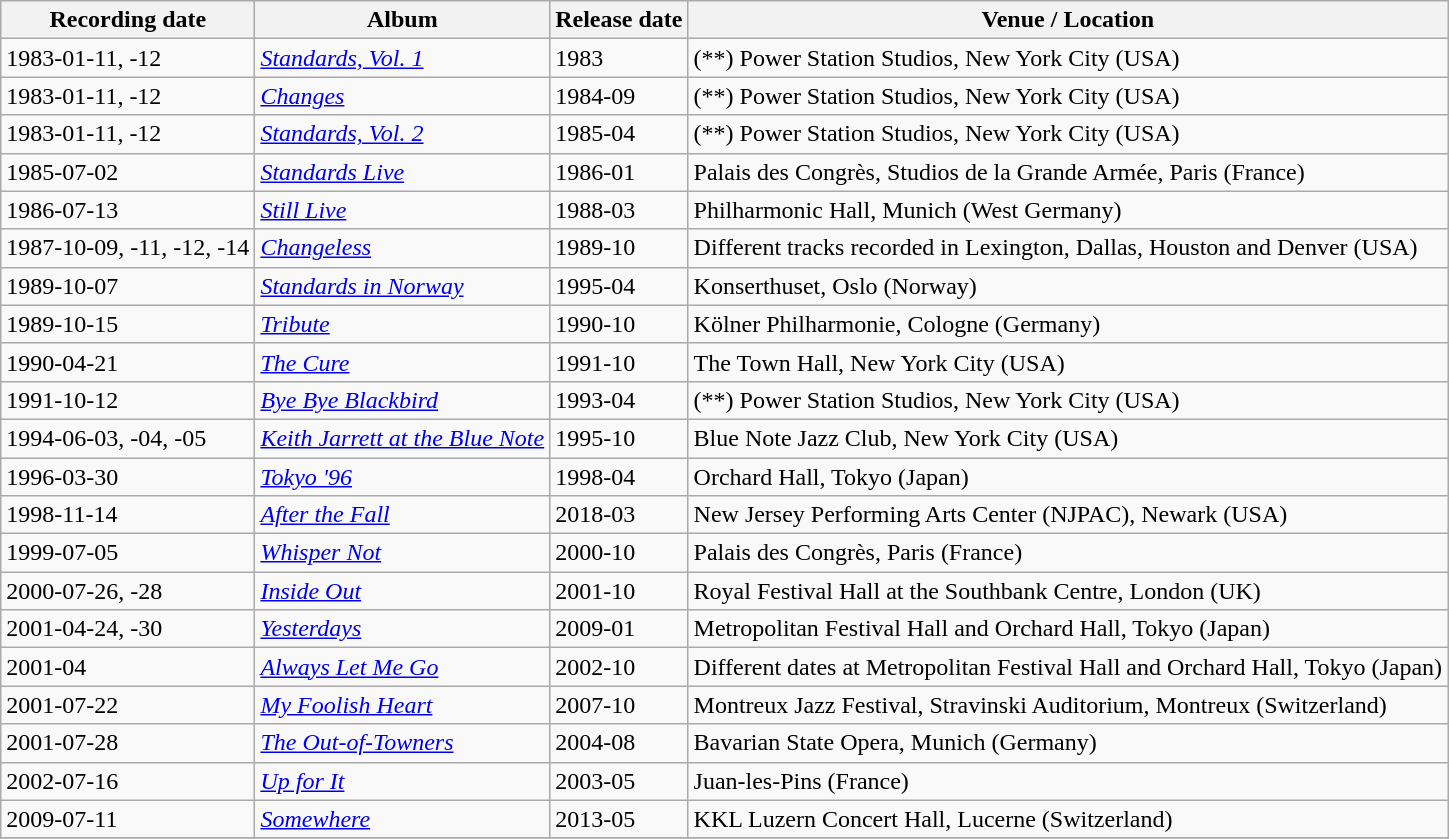<table class="wikitable sortable">
<tr>
<th>Recording date</th>
<th>Album</th>
<th>Release date</th>
<th>Venue / Location</th>
</tr>
<tr>
<td>1983-01-11, -12</td>
<td><em><a href='#'>Standards, Vol. 1</a></em></td>
<td>1983</td>
<td>(**) Power Station Studios, New York City (USA)</td>
</tr>
<tr>
<td>1983-01-11, -12</td>
<td><em><a href='#'>Changes</a></em></td>
<td>1984-09</td>
<td>(**) Power Station Studios, New York City (USA)</td>
</tr>
<tr>
<td>1983-01-11, -12</td>
<td><em><a href='#'>Standards, Vol. 2</a></em></td>
<td>1985-04</td>
<td>(**) Power Station Studios, New York City (USA)</td>
</tr>
<tr>
<td>1985-07-02</td>
<td><em><a href='#'>Standards Live</a></em></td>
<td>1986-01</td>
<td>Palais des Congrès, Studios de la Grande Armée, Paris (France)</td>
</tr>
<tr>
<td>1986-07-13</td>
<td><em><a href='#'>Still Live</a></em></td>
<td>1988-03</td>
<td>Philharmonic Hall, Munich (West Germany)</td>
</tr>
<tr>
<td>1987-10-09, -11, -12, -14</td>
<td><em><a href='#'>Changeless</a></em></td>
<td>1989-10</td>
<td>Different tracks recorded in Lexington, Dallas, Houston and Denver (USA)</td>
</tr>
<tr>
<td>1989-10-07</td>
<td><em><a href='#'>Standards in Norway</a></em></td>
<td>1995-04</td>
<td>Konserthuset, Oslo (Norway)</td>
</tr>
<tr>
<td>1989-10-15</td>
<td><em><a href='#'>Tribute</a></em></td>
<td>1990-10</td>
<td>Kölner Philharmonie, Cologne (Germany)</td>
</tr>
<tr>
<td>1990-04-21</td>
<td><em><a href='#'>The Cure</a></em></td>
<td>1991-10</td>
<td>The Town Hall, New York City (USA)</td>
</tr>
<tr>
<td>1991-10-12</td>
<td><em><a href='#'>Bye Bye Blackbird</a></em></td>
<td>1993-04</td>
<td>(**) Power Station Studios, New York City (USA)</td>
</tr>
<tr>
<td>1994-06-03, -04, -05</td>
<td><em><a href='#'>Keith Jarrett at the Blue Note</a></em></td>
<td>1995-10</td>
<td>Blue Note Jazz Club, New York City (USA)</td>
</tr>
<tr>
<td>1996-03-30</td>
<td><em><a href='#'>Tokyo '96</a></em></td>
<td>1998-04</td>
<td>Orchard Hall, Tokyo (Japan)</td>
</tr>
<tr>
<td>1998-11-14</td>
<td><em><a href='#'>After the Fall</a></em></td>
<td>2018-03</td>
<td>New Jersey Performing Arts Center (NJPAC), Newark (USA)</td>
</tr>
<tr>
<td>1999-07-05</td>
<td><em><a href='#'>Whisper Not</a></em></td>
<td>2000-10</td>
<td>Palais des Congrès, Paris (France)</td>
</tr>
<tr>
<td>2000-07-26, -28</td>
<td><em><a href='#'>Inside Out</a></em></td>
<td>2001-10</td>
<td>Royal Festival Hall at the Southbank Centre, London (UK)</td>
</tr>
<tr>
<td>2001-04-24, -30</td>
<td><em><a href='#'>Yesterdays</a></em></td>
<td>2009-01</td>
<td>Metropolitan Festival Hall and Orchard Hall, Tokyo (Japan)</td>
</tr>
<tr>
<td>2001-04</td>
<td><em><a href='#'>Always Let Me Go</a></em></td>
<td>2002-10</td>
<td>Different dates at Metropolitan Festival Hall and Orchard Hall, Tokyo (Japan)</td>
</tr>
<tr>
<td>2001-07-22</td>
<td><em><a href='#'>My Foolish Heart</a></em></td>
<td>2007-10</td>
<td>Montreux Jazz Festival, Stravinski Auditorium, Montreux (Switzerland)</td>
</tr>
<tr>
<td>2001-07-28</td>
<td><em><a href='#'>The Out-of-Towners</a></em></td>
<td>2004-08</td>
<td>Bavarian State Opera, Munich (Germany)</td>
</tr>
<tr>
<td>2002-07-16</td>
<td><em><a href='#'>Up for It</a></em></td>
<td>2003-05</td>
<td>Juan-les-Pins (France)</td>
</tr>
<tr>
<td>2009-07-11</td>
<td><em><a href='#'>Somewhere</a></em></td>
<td>2013-05</td>
<td>KKL Luzern Concert Hall, Lucerne (Switzerland)</td>
</tr>
<tr>
</tr>
</table>
